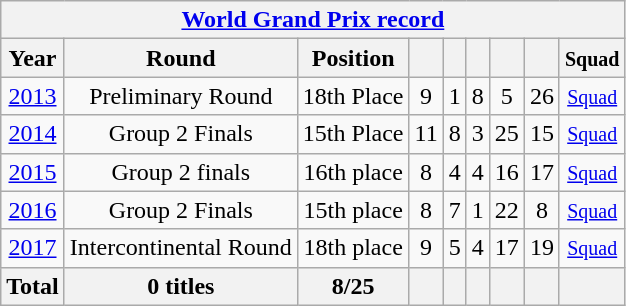<table class="wikitable" style="text-align: center;">
<tr>
<th colspan=9><a href='#'>World Grand Prix record</a></th>
</tr>
<tr>
<th>Year</th>
<th>Round</th>
<th>Position</th>
<th></th>
<th></th>
<th></th>
<th></th>
<th></th>
<th><small>Squad</small></th>
</tr>
<tr>
<td> <a href='#'>2013</a></td>
<td>Preliminary Round</td>
<td>18th Place</td>
<td>9</td>
<td>1</td>
<td>8</td>
<td>5</td>
<td>26</td>
<td><small><a href='#'>Squad</a></small></td>
</tr>
<tr>
<td> <a href='#'>2014</a></td>
<td>Group 2 Finals</td>
<td>15th Place</td>
<td>11</td>
<td>8</td>
<td>3</td>
<td>25</td>
<td>15</td>
<td><small><a href='#'>Squad</a></small></td>
</tr>
<tr>
<td> <a href='#'>2015</a></td>
<td>Group 2 finals</td>
<td>16th place</td>
<td>8</td>
<td>4</td>
<td>4</td>
<td>16</td>
<td>17</td>
<td><small><a href='#'>Squad</a></small></td>
</tr>
<tr>
<td> <a href='#'>2016</a></td>
<td>Group 2 Finals</td>
<td>15th place</td>
<td>8</td>
<td>7</td>
<td>1</td>
<td>22</td>
<td>8</td>
<td><small><a href='#'>Squad</a></small></td>
</tr>
<tr>
<td> <a href='#'>2017</a></td>
<td>Intercontinental Round</td>
<td>18th place</td>
<td>9</td>
<td>5</td>
<td>4</td>
<td>17</td>
<td>19</td>
<td><small><a href='#'>Squad</a></small></td>
</tr>
<tr>
<th>Total</th>
<th>0 titles</th>
<th>8/25</th>
<th></th>
<th></th>
<th></th>
<th></th>
<th></th>
<th></th>
</tr>
</table>
